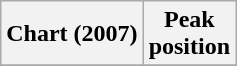<table class="wikitable">
<tr>
<th>Chart (2007)</th>
<th>Peak<br>position</th>
</tr>
<tr>
</tr>
</table>
